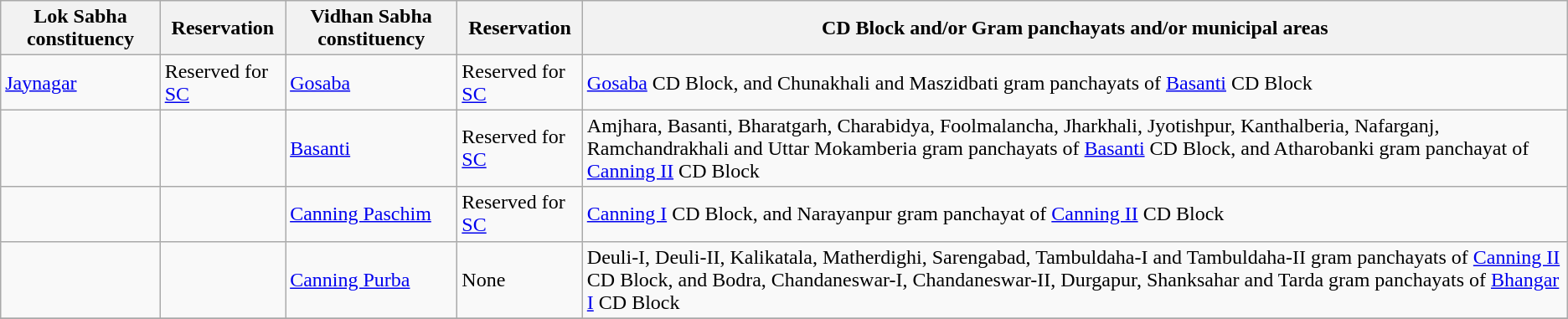<table class="wikitable sortable">
<tr>
<th>Lok Sabha constituency</th>
<th>Reservation</th>
<th>Vidhan Sabha constituency</th>
<th>Reservation</th>
<th>CD Block and/or Gram panchayats and/or municipal areas</th>
</tr>
<tr>
<td><a href='#'>Jaynagar</a></td>
<td>Reserved for <a href='#'>SC</a></td>
<td><a href='#'>Gosaba</a></td>
<td>Reserved for <a href='#'>SC</a></td>
<td><a href='#'>Gosaba</a> CD Block, and Chunakhali and Maszidbati gram panchayats of <a href='#'>Basanti</a> CD Block</td>
</tr>
<tr>
<td></td>
<td></td>
<td><a href='#'>Basanti</a></td>
<td>Reserved for <a href='#'>SC</a></td>
<td>Amjhara, Basanti, Bharatgarh, Charabidya, Foolmalancha, Jharkhali, Jyotishpur, Kanthalberia, Nafarganj, Ramchandrakhali and Uttar Mokamberia gram panchayats of <a href='#'>Basanti</a> CD Block, and Atharobanki gram panchayat of <a href='#'>Canning II</a> CD Block</td>
</tr>
<tr>
<td></td>
<td></td>
<td><a href='#'>Canning Paschim</a></td>
<td>Reserved for <a href='#'>SC</a></td>
<td><a href='#'>Canning I</a> CD Block, and Narayanpur gram panchayat of <a href='#'>Canning II</a> CD Block</td>
</tr>
<tr>
<td></td>
<td></td>
<td><a href='#'>Canning Purba</a></td>
<td>None</td>
<td>Deuli-I, Deuli-II, Kalikatala, Matherdighi, Sarengabad, Tambuldaha-I and Tambuldaha-II gram panchayats of <a href='#'>Canning II</a> CD Block, and Bodra, Chandaneswar-I, Chandaneswar-II, Durgapur, Shanksahar and Tarda gram panchayats of <a href='#'>Bhangar I</a> CD Block</td>
</tr>
<tr>
</tr>
</table>
